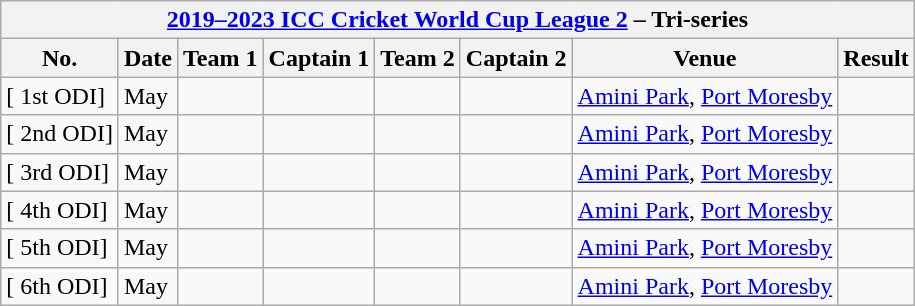<table class="wikitable">
<tr>
<th colspan="9"><a href='#'>2019–2023 ICC Cricket World Cup League 2</a> – Tri-series</th>
</tr>
<tr>
<th>No.</th>
<th>Date</th>
<th>Team 1</th>
<th>Captain 1</th>
<th>Team 2</th>
<th>Captain 2</th>
<th>Venue</th>
<th>Result</th>
</tr>
<tr>
<td>[ 1st ODI]</td>
<td>May</td>
<td></td>
<td></td>
<td></td>
<td></td>
<td><a href='#'>Amini Park</a>, <a href='#'>Port Moresby</a></td>
<td></td>
</tr>
<tr>
<td>[ 2nd ODI]</td>
<td>May</td>
<td></td>
<td></td>
<td></td>
<td></td>
<td><a href='#'>Amini Park</a>, <a href='#'>Port Moresby</a></td>
<td></td>
</tr>
<tr>
<td>[ 3rd ODI]</td>
<td>May</td>
<td></td>
<td></td>
<td></td>
<td></td>
<td><a href='#'>Amini Park</a>, <a href='#'>Port Moresby</a></td>
<td></td>
</tr>
<tr>
<td>[ 4th ODI]</td>
<td>May</td>
<td></td>
<td></td>
<td></td>
<td></td>
<td><a href='#'>Amini Park</a>, <a href='#'>Port Moresby</a></td>
<td></td>
</tr>
<tr>
<td>[ 5th ODI]</td>
<td>May</td>
<td></td>
<td></td>
<td></td>
<td></td>
<td><a href='#'>Amini Park</a>, <a href='#'>Port Moresby</a></td>
<td></td>
</tr>
<tr>
<td>[ 6th ODI]</td>
<td>May</td>
<td></td>
<td></td>
<td></td>
<td></td>
<td><a href='#'>Amini Park</a>, <a href='#'>Port Moresby</a></td>
<td></td>
</tr>
</table>
